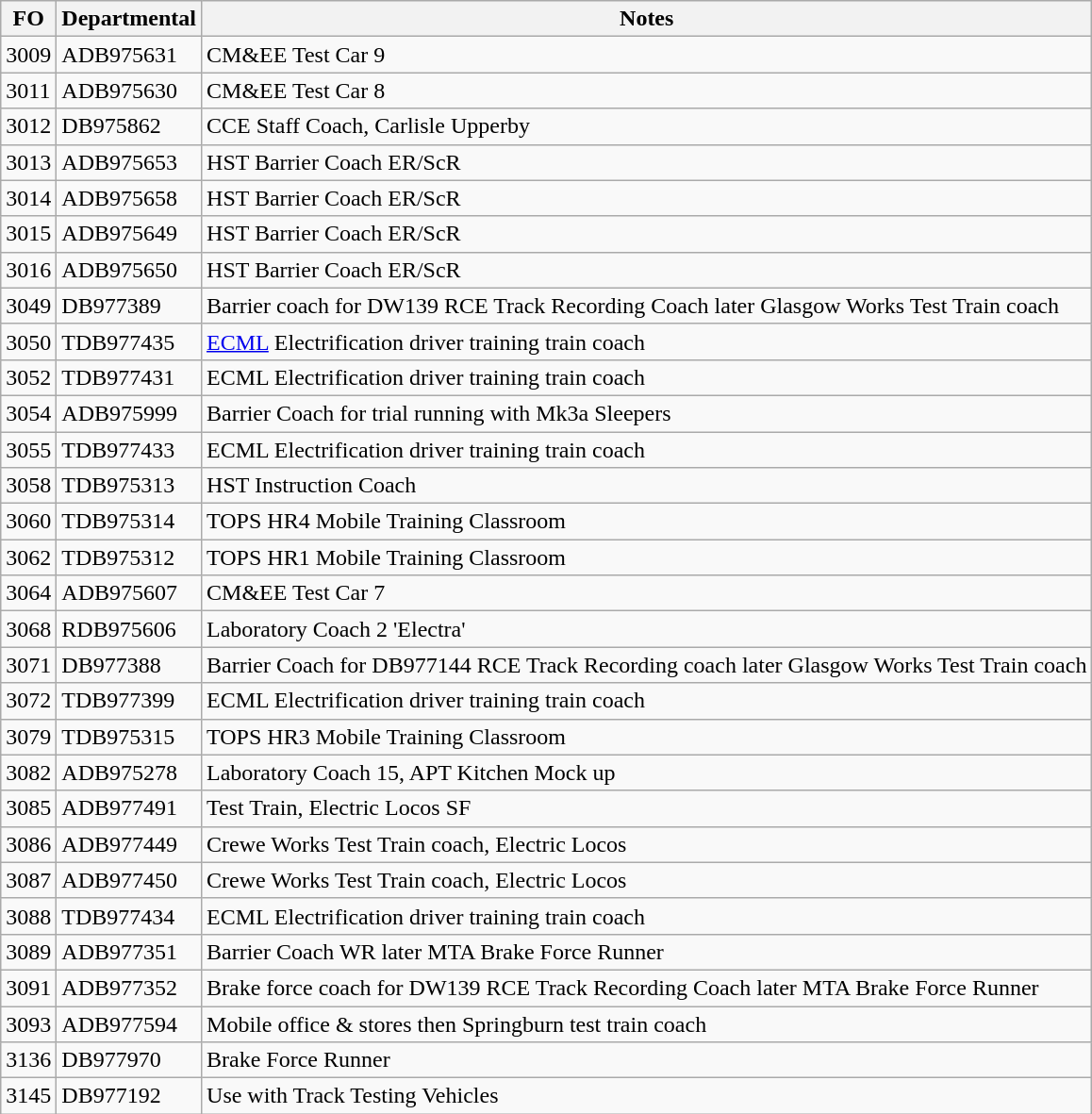<table class="wikitable">
<tr>
<th>FO</th>
<th>Departmental</th>
<th>Notes</th>
</tr>
<tr>
<td>3009</td>
<td>ADB975631</td>
<td>CM&EE Test Car 9</td>
</tr>
<tr>
<td>3011</td>
<td>ADB975630</td>
<td>CM&EE Test Car 8</td>
</tr>
<tr>
<td>3012</td>
<td>DB975862</td>
<td>CCE Staff Coach, Carlisle Upperby</td>
</tr>
<tr>
<td>3013</td>
<td>ADB975653</td>
<td>HST Barrier Coach ER/ScR</td>
</tr>
<tr>
<td>3014</td>
<td>ADB975658</td>
<td>HST Barrier Coach ER/ScR</td>
</tr>
<tr>
<td>3015</td>
<td>ADB975649</td>
<td>HST Barrier Coach ER/ScR</td>
</tr>
<tr>
<td>3016</td>
<td>ADB975650</td>
<td>HST Barrier Coach ER/ScR</td>
</tr>
<tr>
<td>3049</td>
<td>DB977389</td>
<td>Barrier coach for DW139 RCE Track Recording Coach later Glasgow Works Test Train coach</td>
</tr>
<tr>
<td>3050</td>
<td>TDB977435</td>
<td><a href='#'>ECML</a> Electrification driver training train coach</td>
</tr>
<tr>
<td>3052</td>
<td>TDB977431</td>
<td>ECML Electrification driver training train coach</td>
</tr>
<tr>
<td>3054</td>
<td>ADB975999</td>
<td>Barrier Coach for trial running with Mk3a Sleepers</td>
</tr>
<tr>
<td>3055</td>
<td>TDB977433</td>
<td>ECML Electrification driver training train coach</td>
</tr>
<tr>
<td>3058</td>
<td>TDB975313</td>
<td>HST Instruction Coach</td>
</tr>
<tr>
<td>3060</td>
<td>TDB975314</td>
<td>TOPS HR4 Mobile Training Classroom</td>
</tr>
<tr>
<td>3062</td>
<td>TDB975312</td>
<td>TOPS HR1 Mobile Training Classroom</td>
</tr>
<tr>
<td>3064</td>
<td>ADB975607</td>
<td>CM&EE Test Car 7</td>
</tr>
<tr>
<td>3068</td>
<td>RDB975606</td>
<td>Laboratory Coach 2 'Electra'</td>
</tr>
<tr>
<td>3071</td>
<td>DB977388</td>
<td>Barrier Coach for DB977144 RCE Track Recording coach later Glasgow Works Test Train coach</td>
</tr>
<tr>
<td>3072</td>
<td>TDB977399</td>
<td>ECML Electrification driver training train coach</td>
</tr>
<tr>
<td>3079</td>
<td>TDB975315</td>
<td>TOPS HR3 Mobile Training Classroom</td>
</tr>
<tr>
<td>3082</td>
<td>ADB975278</td>
<td>Laboratory Coach 15, APT Kitchen Mock up</td>
</tr>
<tr>
<td>3085</td>
<td>ADB977491</td>
<td>Test Train, Electric Locos SF</td>
</tr>
<tr>
<td>3086</td>
<td>ADB977449</td>
<td>Crewe Works Test Train coach, Electric Locos</td>
</tr>
<tr>
<td>3087</td>
<td>ADB977450</td>
<td>Crewe Works Test Train coach, Electric Locos</td>
</tr>
<tr>
<td>3088</td>
<td>TDB977434</td>
<td>ECML Electrification driver training train coach</td>
</tr>
<tr>
<td>3089</td>
<td>ADB977351</td>
<td>Barrier Coach WR later MTA Brake Force Runner</td>
</tr>
<tr>
<td>3091</td>
<td>ADB977352</td>
<td>Brake force coach for DW139 RCE Track Recording Coach later MTA Brake Force Runner</td>
</tr>
<tr>
<td>3093</td>
<td>ADB977594</td>
<td>Mobile office & stores then Springburn test train coach</td>
</tr>
<tr>
<td>3136</td>
<td>DB977970</td>
<td>Brake Force Runner</td>
</tr>
<tr>
<td>3145</td>
<td>DB977192</td>
<td>Use with Track Testing Vehicles</td>
</tr>
</table>
